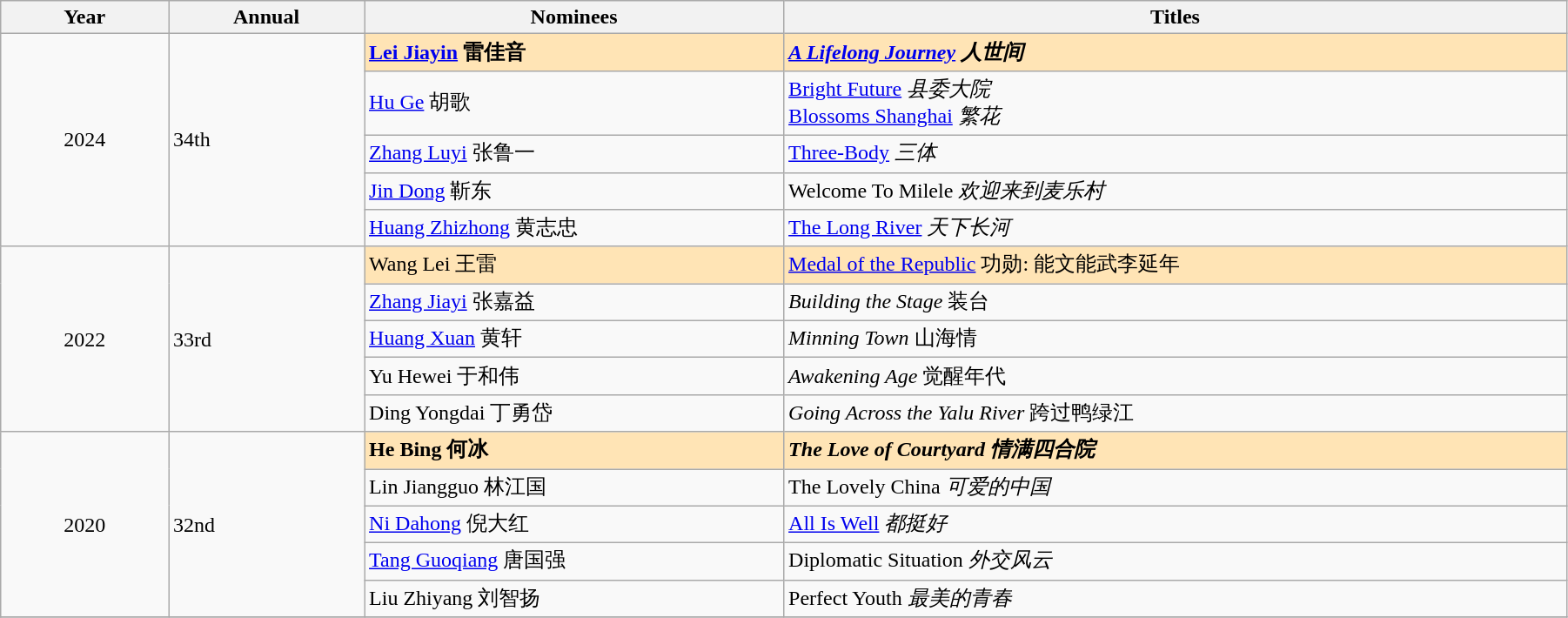<table class="wikitable" width="95%" align="center">
<tr>
<th width="6%">Year</th>
<th width="7%">Annual</th>
<th width="15%">Nominees</th>
<th width="28%">Titles</th>
</tr>
<tr>
<td rowspan="5" style="text-align:center;">2024</td>
<td rowspan="5">34th </td>
<td style="background:#FFE4B5;"><strong><a href='#'>Lei Jiayin</a> 雷佳音</strong></td>
<td style="background:#FFE4B5;"><strong><em><a href='#'>A Lifelong Journey</a><em> 人世间<strong></td>
</tr>
<tr>
<td><a href='#'>Hu Ge</a> 胡歌</td>
<td></em><a href='#'>Bright Future</a><em>  县委大院 <br></em><a href='#'>Blossoms Shanghai</a><em> 繁花</td>
</tr>
<tr>
<td><a href='#'>Zhang Luyi</a>  张鲁一</td>
<td></em><a href='#'>Three-Body</a><em> 三体</td>
</tr>
<tr>
<td><a href='#'>Jin Dong</a> 靳东</td>
<td></em>Welcome To Milele<em> 欢迎来到麦乐村</td>
</tr>
<tr>
<td><a href='#'>Huang Zhizhong</a> 黄志忠</td>
<td></em><a href='#'>The Long River</a><em>  天下长河</td>
</tr>
<tr>
<td rowspan="5" style="text-align:center;">2022</td>
<td rowspan="5">33rd </td>
<td style="background:#FFE4B5;"></strong>Wang Lei 王雷<strong></td>
<td style="background:#FFE4B5;"></em></strong><a href='#'>Medal of the Republic</a></em> 功勋: 能文能武李延年</strong></td>
</tr>
<tr>
<td><a href='#'>Zhang Jiayi</a> 张嘉益</td>
<td><em>Building the Stage</em>  装台</td>
</tr>
<tr>
<td><a href='#'>Huang Xuan</a>  黄轩</td>
<td><em>Minning Town</em> 	山海情</td>
</tr>
<tr>
<td>Yu Hewei 于和伟</td>
<td><em>Awakening Age	</em> 觉醒年代</td>
</tr>
<tr>
<td>Ding Yongdai 丁勇岱</td>
<td><em>Going Across the Yalu River</em>  跨过鸭绿江</td>
</tr>
<tr>
<td rowspan="5" style="text-align:center;">2020</td>
<td rowspan="5">32nd</td>
<td style="background:#FFE4B5;"><strong>He Bing 何冰</strong></td>
<td style="background:#FFE4B5;"><strong><em>The Love of Courtyard<em> 情满四合院<strong></td>
</tr>
<tr>
<td>Lin Jiangguo 林江国</td>
<td></em>The Lovely China<em> 可爱的中国</td>
</tr>
<tr>
<td><a href='#'>Ni Dahong</a>  倪大红</td>
<td></em><a href='#'>All Is Well</a><em> 都挺好</td>
</tr>
<tr>
<td><a href='#'>Tang Guoqiang</a> 唐国强</td>
<td></em>Diplomatic Situation<em> 外交风云</td>
</tr>
<tr>
<td>Liu Zhiyang 刘智扬</td>
<td></em>Perfect Youth<em> 最美的青春</td>
</tr>
<tr>
</tr>
</table>
